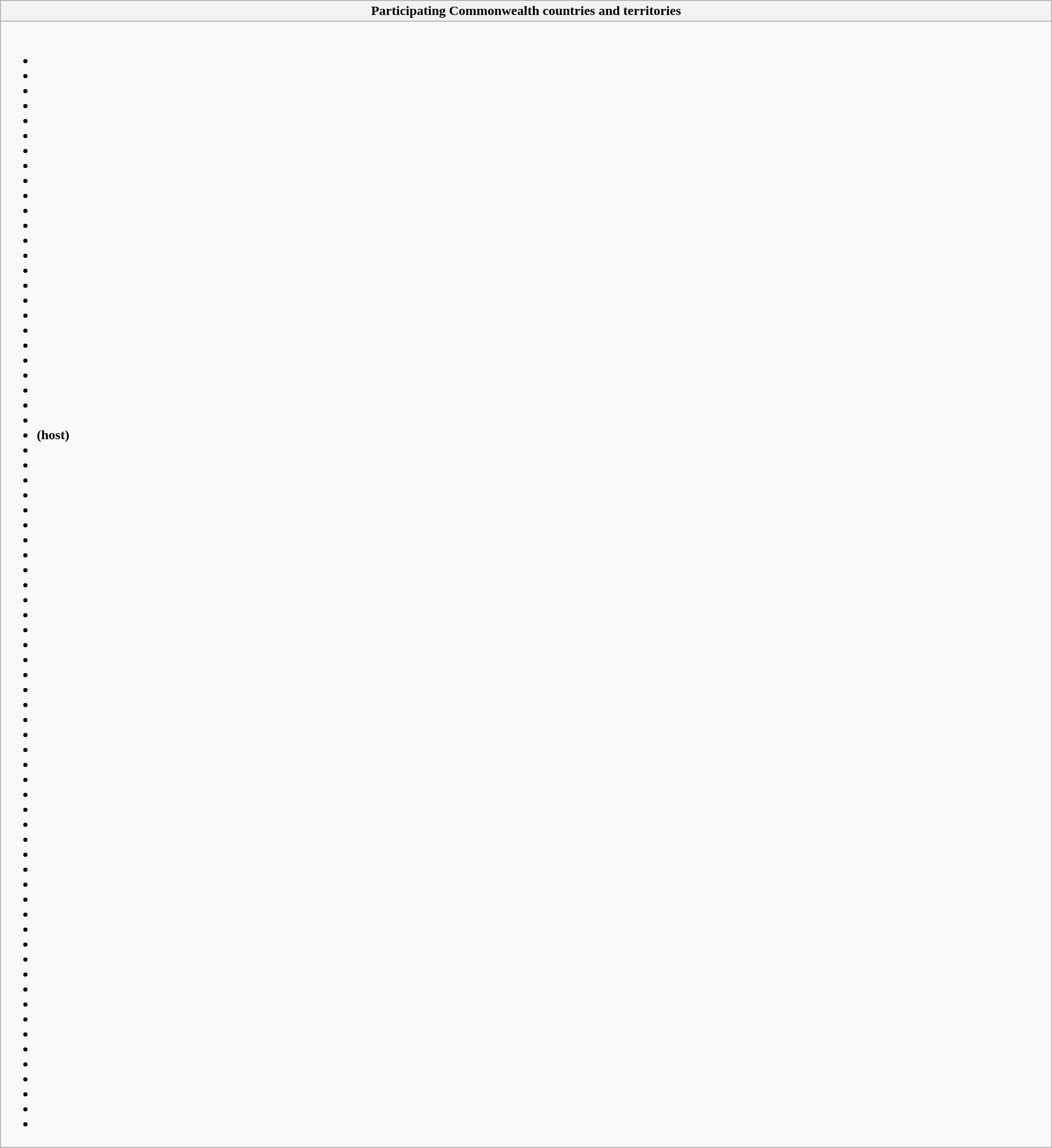<table class="wikitable collapsible" style="width:100%;">
<tr>
<th>Participating Commonwealth countries and territories</th>
</tr>
<tr>
<td><br><ul><li></li><li></li><li></li><li></li><li></li><li></li><li></li><li></li><li></li><li></li><li></li><li></li><li></li><li></li><li></li><li></li><li></li><li></li><li></li><li></li><li></li><li></li><li></li><li></li><li></li><li> <strong>(host)</strong></li><li></li><li></li><li></li><li></li><li></li><li></li><li></li><li></li><li></li><li></li><li></li><li></li><li></li><li></li><li></li><li></li><li></li><li></li><li></li><li></li><li></li><li></li><li></li><li></li><li></li><li></li><li></li><li></li><li></li><li></li><li></li><li></li><li></li><li></li><li></li><li></li><li></li><li></li><li></li><li></li><li></li><li></li><li></li><li></li><li></li><li></li></ul></td>
</tr>
</table>
